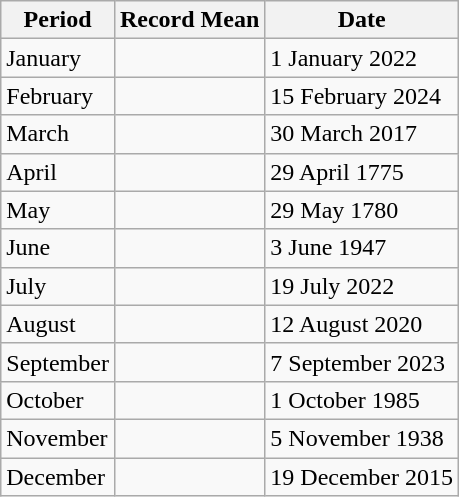<table class="wikitable">
<tr>
<th>Period</th>
<th>Record Mean</th>
<th>Date</th>
</tr>
<tr>
<td>January</td>
<td align="right"></td>
<td>1 January 2022</td>
</tr>
<tr>
<td>February</td>
<td align="right"></td>
<td>15 February 2024</td>
</tr>
<tr>
<td>March</td>
<td align="right"></td>
<td>30 March 2017</td>
</tr>
<tr>
<td>April</td>
<td align="right"></td>
<td>29 April 1775</td>
</tr>
<tr>
<td>May</td>
<td align="right"></td>
<td>29 May 1780</td>
</tr>
<tr>
<td>June</td>
<td align="right"></td>
<td>3 June 1947</td>
</tr>
<tr>
<td>July</td>
<td align="right"></td>
<td>19 July 2022</td>
</tr>
<tr>
<td>August</td>
<td align="right"></td>
<td>12 August 2020</td>
</tr>
<tr>
<td>September</td>
<td align="right"></td>
<td>7 September 2023</td>
</tr>
<tr>
<td>October</td>
<td align="right"></td>
<td>1 October 1985</td>
</tr>
<tr>
<td>November</td>
<td align="right"></td>
<td>5 November 1938</td>
</tr>
<tr>
<td>December</td>
<td align="right"></td>
<td>19 December 2015</td>
</tr>
</table>
